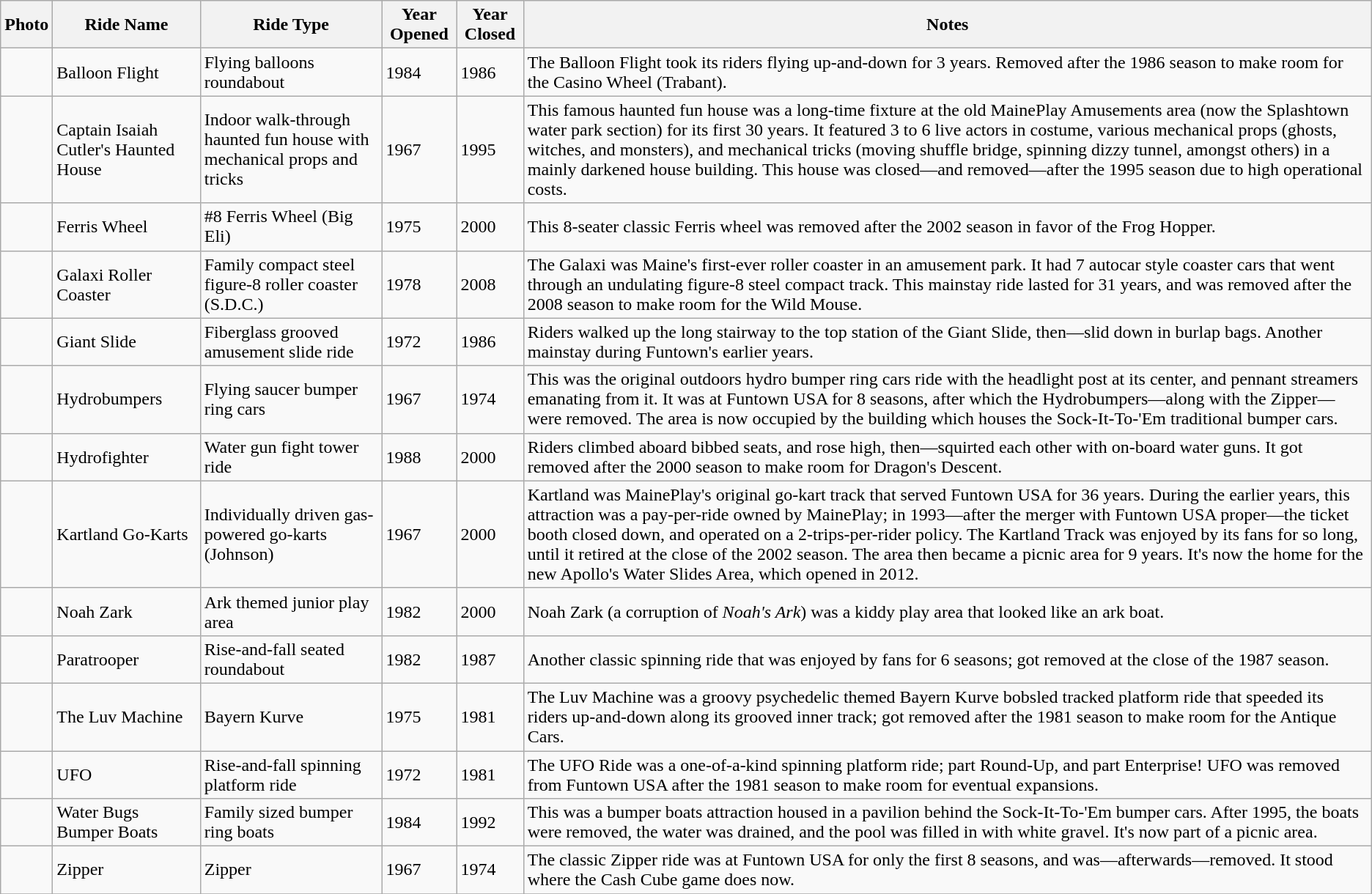<table class="wikitable sortable">
<tr>
<th>Photo</th>
<th>Ride Name</th>
<th>Ride Type</th>
<th>Year Opened</th>
<th>Year Closed</th>
<th>Notes</th>
</tr>
<tr>
<td></td>
<td>Balloon Flight</td>
<td>Flying balloons roundabout</td>
<td>1984</td>
<td>1986</td>
<td>The Balloon Flight took its riders flying up-and-down for 3 years.  Removed after the 1986 season to make room for the Casino Wheel (Trabant).</td>
</tr>
<tr>
<td></td>
<td>Captain Isaiah Cutler's Haunted House</td>
<td>Indoor walk-through haunted fun house with mechanical props and tricks</td>
<td>1967</td>
<td>1995</td>
<td>This famous haunted fun house was a long-time fixture at the old MainePlay Amusements area (now the Splashtown water park section) for its first 30 years.  It featured 3 to 6 live actors in costume, various mechanical props (ghosts, witches, and monsters), and mechanical tricks (moving shuffle bridge, spinning dizzy tunnel, amongst others) in a mainly darkened house building.  This house was closed—and removed—after the 1995 season due to high operational costs.</td>
</tr>
<tr>
<td></td>
<td>Ferris Wheel</td>
<td>#8 Ferris Wheel (Big Eli)</td>
<td>1975</td>
<td>2000</td>
<td>This 8-seater classic Ferris wheel was removed after the 2002 season in favor of the Frog Hopper.</td>
</tr>
<tr>
<td></td>
<td>Galaxi Roller Coaster</td>
<td>Family compact steel figure-8 roller coaster (S.D.C.)</td>
<td>1978</td>
<td>2008</td>
<td>The Galaxi was Maine's first-ever roller coaster in an amusement park.  It had 7 autocar style coaster cars that went through an undulating figure-8 steel compact track.  This mainstay ride lasted for 31 years, and was removed after the 2008 season to make room for the Wild Mouse.</td>
</tr>
<tr>
<td></td>
<td>Giant Slide</td>
<td>Fiberglass grooved amusement slide ride</td>
<td>1972</td>
<td>1986</td>
<td>Riders walked up the long stairway to the top station of the Giant Slide, then—slid down in burlap bags.  Another mainstay during Funtown's earlier years.</td>
</tr>
<tr>
<td></td>
<td>Hydrobumpers</td>
<td>Flying saucer bumper ring cars</td>
<td>1967</td>
<td>1974</td>
<td>This was the original outdoors hydro bumper ring cars ride with the headlight post at its center, and pennant streamers emanating from it. It was at Funtown USA for 8 seasons, after which the Hydrobumpers—along with the Zipper—were removed.  The area is now occupied by the building which houses the Sock-It-To-'Em traditional bumper cars.</td>
</tr>
<tr>
<td></td>
<td>Hydrofighter</td>
<td>Water gun fight tower ride</td>
<td>1988</td>
<td>2000</td>
<td>Riders climbed aboard bibbed seats, and rose high, then—squirted each other with on-board water guns. It got removed after the 2000 season to make room for Dragon's Descent.</td>
</tr>
<tr>
<td></td>
<td>Kartland Go-Karts</td>
<td>Individually driven gas-powered go-karts (Johnson)</td>
<td>1967</td>
<td>2000</td>
<td>Kartland was MainePlay's original go-kart track that served Funtown USA for 36 years.  During the earlier years, this attraction was a pay-per-ride owned by MainePlay; in 1993—after the merger with Funtown USA proper—the ticket booth closed down, and operated on a 2-trips-per-rider policy.  The Kartland Track was enjoyed by its fans for so long, until it retired at the close of the 2002 season.  The area then became a picnic area for 9 years.  It's now the home for the new Apollo's Water Slides Area, which opened in 2012.</td>
</tr>
<tr>
<td></td>
<td>Noah Zark</td>
<td>Ark themed junior play area</td>
<td>1982</td>
<td>2000</td>
<td>Noah Zark (a corruption of <em>Noah's Ark</em>) was a kiddy play area that looked like an ark boat.</td>
</tr>
<tr>
<td></td>
<td>Paratrooper</td>
<td>Rise-and-fall seated roundabout</td>
<td>1982</td>
<td>1987</td>
<td>Another classic spinning ride that was enjoyed by fans for 6 seasons; got removed at the close of the 1987 season.</td>
</tr>
<tr>
<td></td>
<td>The Luv Machine</td>
<td>Bayern Kurve</td>
<td>1975</td>
<td>1981</td>
<td>The Luv Machine was a groovy psychedelic themed Bayern Kurve bobsled tracked platform ride that speeded its riders up-and-down along its grooved inner track; got removed after the 1981 season to make room for the Antique Cars.</td>
</tr>
<tr>
<td></td>
<td>UFO</td>
<td>Rise-and-fall spinning platform ride</td>
<td>1972</td>
<td>1981</td>
<td>The UFO Ride was a one-of-a-kind spinning platform ride; part Round-Up, and part Enterprise!  UFO was removed from Funtown USA after the 1981 season to make room for eventual expansions.</td>
</tr>
<tr>
<td></td>
<td>Water Bugs Bumper Boats</td>
<td>Family sized bumper ring boats</td>
<td>1984</td>
<td>1992</td>
<td>This was a bumper boats attraction housed in a pavilion behind the Sock-It-To-'Em bumper cars.  After 1995, the boats were removed, the water was drained, and the pool was filled in with white gravel.  It's now part of a picnic area.</td>
</tr>
<tr>
<td></td>
<td>Zipper</td>
<td>Zipper</td>
<td>1967</td>
<td>1974</td>
<td>The classic Zipper ride was at Funtown USA for only the first 8 seasons, and was—afterwards—removed.  It stood where the Cash Cube game does now.</td>
</tr>
<tr>
</tr>
</table>
